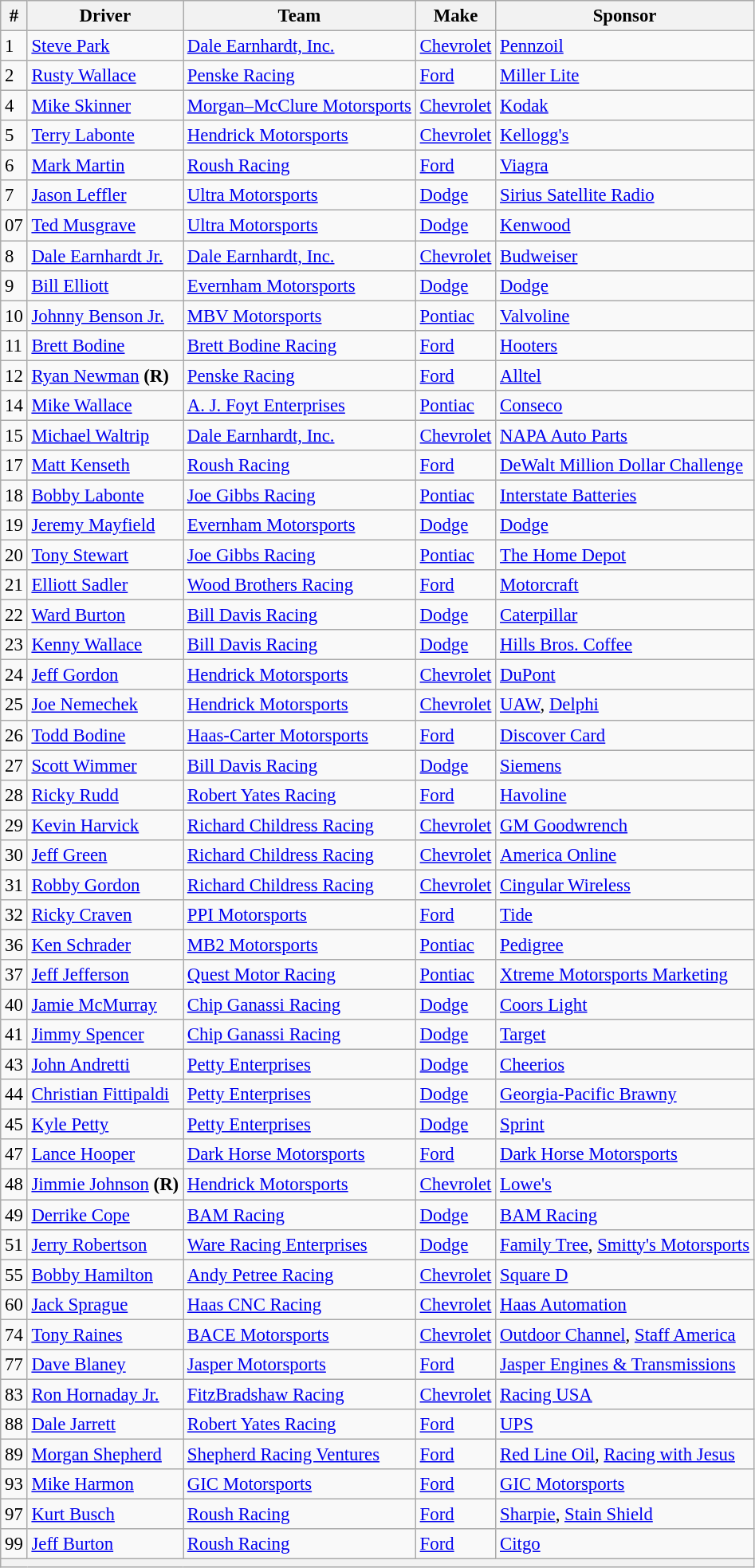<table class="wikitable" style="font-size:95%">
<tr>
<th>#</th>
<th>Driver</th>
<th>Team</th>
<th>Make</th>
<th>Sponsor</th>
</tr>
<tr>
<td>1</td>
<td><a href='#'>Steve Park</a></td>
<td><a href='#'>Dale Earnhardt, Inc.</a></td>
<td><a href='#'>Chevrolet</a></td>
<td><a href='#'>Pennzoil</a></td>
</tr>
<tr>
<td>2</td>
<td><a href='#'>Rusty Wallace</a></td>
<td><a href='#'>Penske Racing</a></td>
<td><a href='#'>Ford</a></td>
<td><a href='#'>Miller Lite</a></td>
</tr>
<tr>
<td>4</td>
<td><a href='#'>Mike Skinner</a></td>
<td><a href='#'>Morgan–McClure Motorsports</a></td>
<td><a href='#'>Chevrolet</a></td>
<td><a href='#'>Kodak</a></td>
</tr>
<tr>
<td>5</td>
<td><a href='#'>Terry Labonte</a></td>
<td><a href='#'>Hendrick Motorsports</a></td>
<td><a href='#'>Chevrolet</a></td>
<td><a href='#'>Kellogg's</a></td>
</tr>
<tr>
<td>6</td>
<td><a href='#'>Mark Martin</a></td>
<td><a href='#'>Roush Racing</a></td>
<td><a href='#'>Ford</a></td>
<td><a href='#'>Viagra</a></td>
</tr>
<tr>
<td>7</td>
<td><a href='#'>Jason Leffler</a></td>
<td><a href='#'>Ultra Motorsports</a></td>
<td><a href='#'>Dodge</a></td>
<td><a href='#'>Sirius Satellite Radio</a></td>
</tr>
<tr>
<td>07</td>
<td><a href='#'>Ted Musgrave</a></td>
<td><a href='#'>Ultra Motorsports</a></td>
<td><a href='#'>Dodge</a></td>
<td><a href='#'>Kenwood</a></td>
</tr>
<tr>
<td>8</td>
<td><a href='#'>Dale Earnhardt Jr.</a></td>
<td><a href='#'>Dale Earnhardt, Inc.</a></td>
<td><a href='#'>Chevrolet</a></td>
<td><a href='#'>Budweiser</a></td>
</tr>
<tr>
<td>9</td>
<td><a href='#'>Bill Elliott</a></td>
<td><a href='#'>Evernham Motorsports</a></td>
<td><a href='#'>Dodge</a></td>
<td><a href='#'>Dodge</a></td>
</tr>
<tr>
<td>10</td>
<td><a href='#'>Johnny Benson Jr.</a></td>
<td><a href='#'>MBV Motorsports</a></td>
<td><a href='#'>Pontiac</a></td>
<td><a href='#'>Valvoline</a></td>
</tr>
<tr>
<td>11</td>
<td><a href='#'>Brett Bodine</a></td>
<td><a href='#'>Brett Bodine Racing</a></td>
<td><a href='#'>Ford</a></td>
<td><a href='#'>Hooters</a></td>
</tr>
<tr>
<td>12</td>
<td><a href='#'>Ryan Newman</a> <strong>(R)</strong></td>
<td><a href='#'>Penske Racing</a></td>
<td><a href='#'>Ford</a></td>
<td><a href='#'>Alltel</a></td>
</tr>
<tr>
<td>14</td>
<td><a href='#'>Mike Wallace</a></td>
<td><a href='#'>A. J. Foyt Enterprises</a></td>
<td><a href='#'>Pontiac</a></td>
<td><a href='#'>Conseco</a></td>
</tr>
<tr>
<td>15</td>
<td><a href='#'>Michael Waltrip</a></td>
<td><a href='#'>Dale Earnhardt, Inc.</a></td>
<td><a href='#'>Chevrolet</a></td>
<td><a href='#'>NAPA Auto Parts</a></td>
</tr>
<tr>
<td>17</td>
<td><a href='#'>Matt Kenseth</a></td>
<td><a href='#'>Roush Racing</a></td>
<td><a href='#'>Ford</a></td>
<td><a href='#'>DeWalt Million Dollar Challenge</a></td>
</tr>
<tr>
<td>18</td>
<td><a href='#'>Bobby Labonte</a></td>
<td><a href='#'>Joe Gibbs Racing</a></td>
<td><a href='#'>Pontiac</a></td>
<td><a href='#'>Interstate Batteries</a></td>
</tr>
<tr>
<td>19</td>
<td><a href='#'>Jeremy Mayfield</a></td>
<td><a href='#'>Evernham Motorsports</a></td>
<td><a href='#'>Dodge</a></td>
<td><a href='#'>Dodge</a></td>
</tr>
<tr>
<td>20</td>
<td><a href='#'>Tony Stewart</a></td>
<td><a href='#'>Joe Gibbs Racing</a></td>
<td><a href='#'>Pontiac</a></td>
<td><a href='#'>The Home Depot</a></td>
</tr>
<tr>
<td>21</td>
<td><a href='#'>Elliott Sadler</a></td>
<td><a href='#'>Wood Brothers Racing</a></td>
<td><a href='#'>Ford</a></td>
<td><a href='#'>Motorcraft</a></td>
</tr>
<tr>
<td>22</td>
<td><a href='#'>Ward Burton</a></td>
<td><a href='#'>Bill Davis Racing</a></td>
<td><a href='#'>Dodge</a></td>
<td><a href='#'>Caterpillar</a></td>
</tr>
<tr>
<td>23</td>
<td><a href='#'>Kenny Wallace</a></td>
<td><a href='#'>Bill Davis Racing</a></td>
<td><a href='#'>Dodge</a></td>
<td><a href='#'>Hills Bros. Coffee</a></td>
</tr>
<tr>
<td>24</td>
<td><a href='#'>Jeff Gordon</a></td>
<td><a href='#'>Hendrick Motorsports</a></td>
<td><a href='#'>Chevrolet</a></td>
<td><a href='#'>DuPont</a></td>
</tr>
<tr>
<td>25</td>
<td><a href='#'>Joe Nemechek</a></td>
<td><a href='#'>Hendrick Motorsports</a></td>
<td><a href='#'>Chevrolet</a></td>
<td><a href='#'>UAW</a>, <a href='#'>Delphi</a></td>
</tr>
<tr>
<td>26</td>
<td><a href='#'>Todd Bodine</a></td>
<td><a href='#'>Haas-Carter Motorsports</a></td>
<td><a href='#'>Ford</a></td>
<td><a href='#'>Discover Card</a></td>
</tr>
<tr>
<td>27</td>
<td><a href='#'>Scott Wimmer</a></td>
<td><a href='#'>Bill Davis Racing</a></td>
<td><a href='#'>Dodge</a></td>
<td><a href='#'>Siemens</a></td>
</tr>
<tr>
<td>28</td>
<td><a href='#'>Ricky Rudd</a></td>
<td><a href='#'>Robert Yates Racing</a></td>
<td><a href='#'>Ford</a></td>
<td><a href='#'>Havoline</a></td>
</tr>
<tr>
<td>29</td>
<td><a href='#'>Kevin Harvick</a></td>
<td><a href='#'>Richard Childress Racing</a></td>
<td><a href='#'>Chevrolet</a></td>
<td><a href='#'>GM Goodwrench</a></td>
</tr>
<tr>
<td>30</td>
<td><a href='#'>Jeff Green</a></td>
<td><a href='#'>Richard Childress Racing</a></td>
<td><a href='#'>Chevrolet</a></td>
<td><a href='#'>America Online</a></td>
</tr>
<tr>
<td>31</td>
<td><a href='#'>Robby Gordon</a></td>
<td><a href='#'>Richard Childress Racing</a></td>
<td><a href='#'>Chevrolet</a></td>
<td><a href='#'>Cingular Wireless</a></td>
</tr>
<tr>
<td>32</td>
<td><a href='#'>Ricky Craven</a></td>
<td><a href='#'>PPI Motorsports</a></td>
<td><a href='#'>Ford</a></td>
<td><a href='#'>Tide</a></td>
</tr>
<tr>
<td>36</td>
<td><a href='#'>Ken Schrader</a></td>
<td><a href='#'>MB2 Motorsports</a></td>
<td><a href='#'>Pontiac</a></td>
<td><a href='#'>Pedigree</a></td>
</tr>
<tr>
<td>37</td>
<td><a href='#'>Jeff Jefferson</a></td>
<td><a href='#'>Quest Motor Racing</a></td>
<td><a href='#'>Pontiac</a></td>
<td><a href='#'>Xtreme Motorsports Marketing</a></td>
</tr>
<tr>
<td>40</td>
<td><a href='#'>Jamie McMurray</a></td>
<td><a href='#'>Chip Ganassi Racing</a></td>
<td><a href='#'>Dodge</a></td>
<td><a href='#'>Coors Light</a></td>
</tr>
<tr>
<td>41</td>
<td><a href='#'>Jimmy Spencer</a></td>
<td><a href='#'>Chip Ganassi Racing</a></td>
<td><a href='#'>Dodge</a></td>
<td><a href='#'>Target</a></td>
</tr>
<tr>
<td>43</td>
<td><a href='#'>John Andretti</a></td>
<td><a href='#'>Petty Enterprises</a></td>
<td><a href='#'>Dodge</a></td>
<td><a href='#'>Cheerios</a></td>
</tr>
<tr>
<td>44</td>
<td><a href='#'>Christian Fittipaldi</a></td>
<td><a href='#'>Petty Enterprises</a></td>
<td><a href='#'>Dodge</a></td>
<td><a href='#'>Georgia-Pacific Brawny</a></td>
</tr>
<tr>
<td>45</td>
<td><a href='#'>Kyle Petty</a></td>
<td><a href='#'>Petty Enterprises</a></td>
<td><a href='#'>Dodge</a></td>
<td><a href='#'>Sprint</a></td>
</tr>
<tr>
<td>47</td>
<td><a href='#'>Lance Hooper</a></td>
<td><a href='#'>Dark Horse Motorsports</a></td>
<td><a href='#'>Ford</a></td>
<td><a href='#'>Dark Horse Motorsports</a></td>
</tr>
<tr>
<td>48</td>
<td><a href='#'>Jimmie Johnson</a> <strong>(R)</strong></td>
<td><a href='#'>Hendrick Motorsports</a></td>
<td><a href='#'>Chevrolet</a></td>
<td><a href='#'>Lowe's</a></td>
</tr>
<tr>
<td>49</td>
<td><a href='#'>Derrike Cope</a></td>
<td><a href='#'>BAM Racing</a></td>
<td><a href='#'>Dodge</a></td>
<td><a href='#'>BAM Racing</a></td>
</tr>
<tr>
<td>51</td>
<td><a href='#'>Jerry Robertson</a></td>
<td><a href='#'>Ware Racing Enterprises</a></td>
<td><a href='#'>Dodge</a></td>
<td><a href='#'>Family Tree</a>, <a href='#'>Smitty's Motorsports</a></td>
</tr>
<tr>
<td>55</td>
<td><a href='#'>Bobby Hamilton</a></td>
<td><a href='#'>Andy Petree Racing</a></td>
<td><a href='#'>Chevrolet</a></td>
<td><a href='#'>Square D</a></td>
</tr>
<tr>
<td>60</td>
<td><a href='#'>Jack Sprague</a></td>
<td><a href='#'>Haas CNC Racing</a></td>
<td><a href='#'>Chevrolet</a></td>
<td><a href='#'>Haas Automation</a></td>
</tr>
<tr>
<td>74</td>
<td><a href='#'>Tony Raines</a></td>
<td><a href='#'>BACE Motorsports</a></td>
<td><a href='#'>Chevrolet</a></td>
<td><a href='#'>Outdoor Channel</a>, <a href='#'>Staff America</a></td>
</tr>
<tr>
<td>77</td>
<td><a href='#'>Dave Blaney</a></td>
<td><a href='#'>Jasper Motorsports</a></td>
<td><a href='#'>Ford</a></td>
<td><a href='#'>Jasper Engines & Transmissions</a></td>
</tr>
<tr>
<td>83</td>
<td><a href='#'>Ron Hornaday Jr.</a></td>
<td><a href='#'>FitzBradshaw Racing</a></td>
<td><a href='#'>Chevrolet</a></td>
<td><a href='#'>Racing USA</a></td>
</tr>
<tr>
<td>88</td>
<td><a href='#'>Dale Jarrett</a></td>
<td><a href='#'>Robert Yates Racing</a></td>
<td><a href='#'>Ford</a></td>
<td><a href='#'>UPS</a></td>
</tr>
<tr>
<td>89</td>
<td><a href='#'>Morgan Shepherd</a></td>
<td><a href='#'>Shepherd Racing Ventures</a></td>
<td><a href='#'>Ford</a></td>
<td><a href='#'>Red Line Oil</a>, <a href='#'>Racing with Jesus</a></td>
</tr>
<tr>
<td>93</td>
<td><a href='#'>Mike Harmon</a></td>
<td><a href='#'>GIC Motorsports</a></td>
<td><a href='#'>Ford</a></td>
<td><a href='#'>GIC Motorsports</a></td>
</tr>
<tr>
<td>97</td>
<td><a href='#'>Kurt Busch</a></td>
<td><a href='#'>Roush Racing</a></td>
<td><a href='#'>Ford</a></td>
<td><a href='#'>Sharpie</a>, <a href='#'>Stain Shield</a></td>
</tr>
<tr>
<td>99</td>
<td><a href='#'>Jeff Burton</a></td>
<td><a href='#'>Roush Racing</a></td>
<td><a href='#'>Ford</a></td>
<td><a href='#'>Citgo</a></td>
</tr>
<tr>
<th colspan="5"></th>
</tr>
</table>
